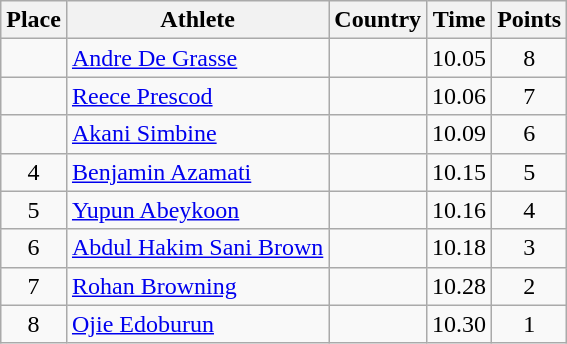<table class="wikitable">
<tr>
<th>Place</th>
<th>Athlete</th>
<th>Country</th>
<th>Time</th>
<th>Points</th>
</tr>
<tr>
<td align=center></td>
<td><a href='#'>Andre De Grasse</a></td>
<td></td>
<td>10.05</td>
<td align=center>8</td>
</tr>
<tr>
<td align=center></td>
<td><a href='#'>Reece Prescod</a></td>
<td></td>
<td>10.06</td>
<td align=center>7</td>
</tr>
<tr>
<td align=center></td>
<td><a href='#'>Akani Simbine</a></td>
<td></td>
<td>10.09</td>
<td align=center>6</td>
</tr>
<tr>
<td align=center>4</td>
<td><a href='#'>Benjamin Azamati</a></td>
<td></td>
<td>10.15</td>
<td align=center>5</td>
</tr>
<tr>
<td align=center>5</td>
<td><a href='#'>Yupun Abeykoon</a></td>
<td></td>
<td>10.16</td>
<td align=center>4</td>
</tr>
<tr>
<td align=center>6</td>
<td><a href='#'>Abdul Hakim Sani Brown</a></td>
<td></td>
<td>10.18</td>
<td align=center>3</td>
</tr>
<tr>
<td align=center>7</td>
<td><a href='#'>Rohan Browning</a></td>
<td></td>
<td>10.28</td>
<td align=center>2</td>
</tr>
<tr>
<td align=center>8</td>
<td><a href='#'>Ojie Edoburun</a></td>
<td></td>
<td>10.30</td>
<td align=center>1</td>
</tr>
</table>
